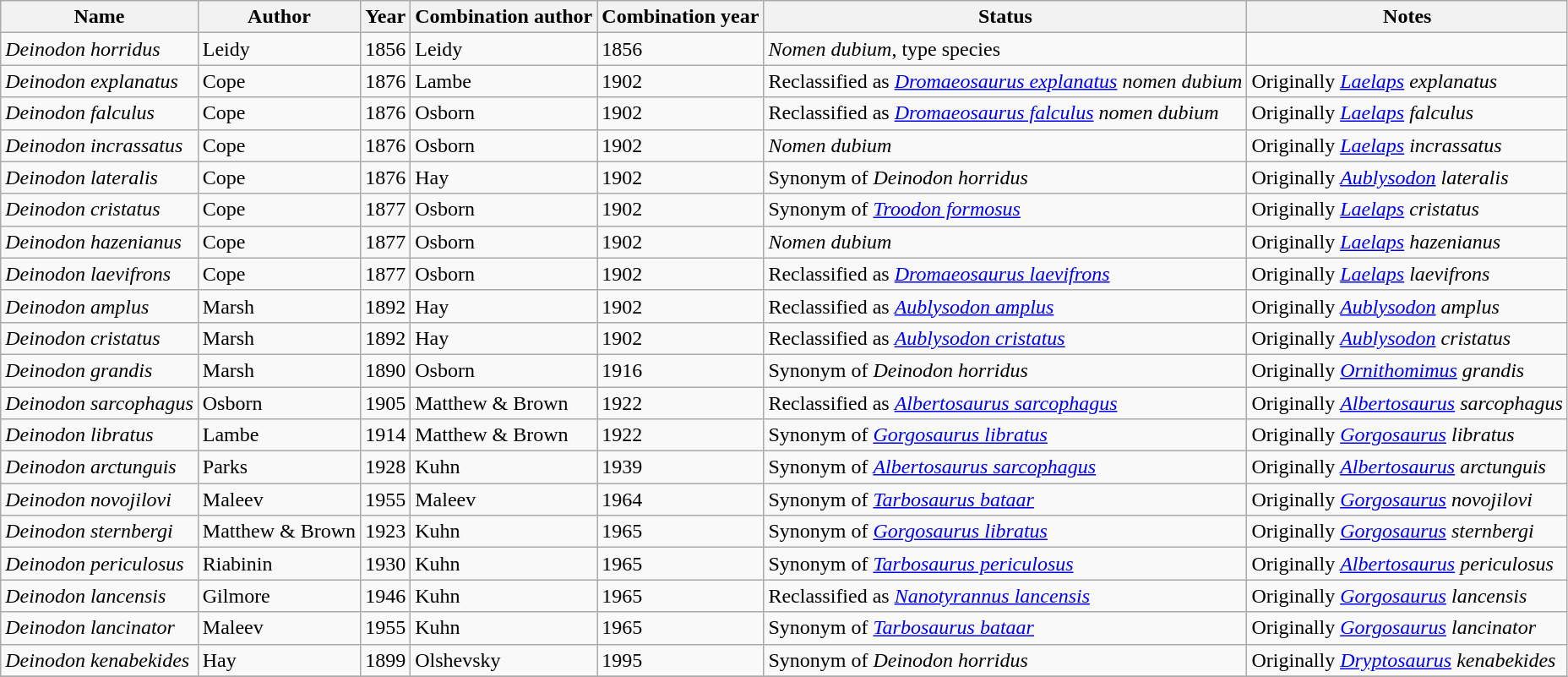<table class="wikitable sortable">
<tr>
<th>Name</th>
<th>Author</th>
<th>Year</th>
<th>Combination author</th>
<th>Combination year</th>
<th>Status</th>
<th class="unsortable">Notes</th>
</tr>
<tr>
<td><em>Deinodon horridus</em></td>
<td>Leidy</td>
<td>1856</td>
<td>Leidy</td>
<td>1856</td>
<td><em>Nomen dubium</em>, type species</td>
<td></td>
</tr>
<tr>
<td><em>Deinodon explanatus</em></td>
<td>Cope</td>
<td>1876</td>
<td>Lambe</td>
<td>1902</td>
<td>Reclassified as <em><a href='#'>Dromaeosaurus explanatus</a> nomen dubium</em></td>
<td>Originally <em><a href='#'>Laelaps</a> explanatus</em></td>
</tr>
<tr>
<td><em>Deinodon falculus</em></td>
<td>Cope</td>
<td>1876</td>
<td>Osborn</td>
<td>1902</td>
<td>Reclassified as <em><a href='#'>Dromaeosaurus falculus</a> nomen dubium</em></td>
<td>Originally <em><a href='#'>Laelaps</a> falculus</em></td>
</tr>
<tr>
<td><em>Deinodon incrassatus</em></td>
<td>Cope</td>
<td>1876</td>
<td>Osborn</td>
<td>1902</td>
<td><em>Nomen dubium</em></td>
<td>Originally <em><a href='#'>Laelaps</a> incrassatus</em></td>
</tr>
<tr>
<td><em>Deinodon lateralis</em></td>
<td>Cope</td>
<td>1876</td>
<td>Hay</td>
<td>1902</td>
<td>Synonym of <em>Deinodon horridus</em></td>
<td>Originally <em><a href='#'>Aublysodon</a> lateralis</em></td>
</tr>
<tr>
<td><em>Deinodon cristatus</em></td>
<td>Cope</td>
<td>1877</td>
<td>Osborn</td>
<td>1902</td>
<td>Synonym of <em><a href='#'>Troodon formosus</a></em></td>
<td>Originally <em><a href='#'>Laelaps</a> cristatus</em></td>
</tr>
<tr>
<td><em>Deinodon hazenianus</em></td>
<td>Cope</td>
<td>1877</td>
<td>Osborn</td>
<td>1902</td>
<td><em>Nomen dubium</em></td>
<td>Originally <em><a href='#'>Laelaps</a> hazenianus</em></td>
</tr>
<tr>
<td><em>Deinodon laevifrons</em></td>
<td>Cope</td>
<td>1877</td>
<td>Osborn</td>
<td>1902</td>
<td>Reclassified as <em><a href='#'>Dromaeosaurus laevifrons</a></em></td>
<td>Originally <em><a href='#'>Laelaps</a> laevifrons</em></td>
</tr>
<tr>
<td><em>Deinodon amplus</em></td>
<td>Marsh</td>
<td>1892</td>
<td>Hay</td>
<td>1902</td>
<td>Reclassified as <em><a href='#'>Aublysodon amplus</a></em></td>
<td>Originally <em><a href='#'>Aublysodon</a> amplus</em></td>
</tr>
<tr>
<td><em>Deinodon cristatus</em></td>
<td>Marsh</td>
<td>1892</td>
<td>Hay</td>
<td>1902</td>
<td>Reclassified as <em><a href='#'>Aublysodon cristatus</a></em></td>
<td>Originally <em><a href='#'>Aublysodon</a> cristatus</em></td>
</tr>
<tr>
<td><em>Deinodon grandis</em></td>
<td>Marsh</td>
<td>1890</td>
<td>Osborn</td>
<td>1916</td>
<td>Synonym of <em>Deinodon horridus</em></td>
<td>Originally <em><a href='#'>Ornithomimus</a> grandis</em></td>
</tr>
<tr>
<td><em>Deinodon sarcophagus</em></td>
<td>Osborn</td>
<td>1905</td>
<td>Matthew & Brown</td>
<td>1922</td>
<td>Reclassified as <em><a href='#'>Albertosaurus sarcophagus</a></em></td>
<td>Originally <em><a href='#'>Albertosaurus</a> sarcophagus</em></td>
</tr>
<tr>
<td><em>Deinodon libratus</em></td>
<td>Lambe</td>
<td>1914</td>
<td>Matthew & Brown</td>
<td>1922</td>
<td>Synonym of <em><a href='#'>Gorgosaurus libratus</a></em></td>
<td>Originally <em><a href='#'>Gorgosaurus</a> libratus</em></td>
</tr>
<tr>
<td><em>Deinodon arctunguis</em></td>
<td>Parks</td>
<td>1928</td>
<td>Kuhn</td>
<td>1939</td>
<td>Synonym of <em><a href='#'>Albertosaurus sarcophagus</a></em></td>
<td>Originally <em><a href='#'>Albertosaurus</a> arctunguis</em></td>
</tr>
<tr>
<td><em>Deinodon novojilovi</em></td>
<td>Maleev</td>
<td>1955</td>
<td>Maleev</td>
<td>1964</td>
<td>Synonym of <em><a href='#'>Tarbosaurus bataar</a></em></td>
<td>Originally <em><a href='#'>Gorgosaurus</a> novojilovi</em></td>
</tr>
<tr>
<td><em>Deinodon sternbergi</em></td>
<td>Matthew & Brown</td>
<td>1923</td>
<td>Kuhn</td>
<td>1965</td>
<td>Synonym of <em><a href='#'>Gorgosaurus libratus</a></em></td>
<td>Originally <em><a href='#'>Gorgosaurus</a> sternbergi</em></td>
</tr>
<tr>
<td><em>Deinodon periculosus</em></td>
<td>Riabinin</td>
<td>1930</td>
<td>Kuhn</td>
<td>1965</td>
<td>Synonym of <em><a href='#'>Tarbosaurus periculosus</a></em></td>
<td>Originally <em><a href='#'>Albertosaurus</a> periculosus</em></td>
</tr>
<tr>
<td><em>Deinodon lancensis</em></td>
<td>Gilmore</td>
<td>1946</td>
<td>Kuhn</td>
<td>1965</td>
<td>Reclassified as <em><a href='#'>Nanotyrannus lancensis</a></em></td>
<td>Originally <em><a href='#'>Gorgosaurus</a> lancensis</em></td>
</tr>
<tr>
<td><em>Deinodon lancinator</em></td>
<td>Maleev</td>
<td>1955</td>
<td>Kuhn</td>
<td>1965</td>
<td>Synonym of <em><a href='#'>Tarbosaurus bataar</a></em></td>
<td>Originally <em><a href='#'>Gorgosaurus</a> lancinator</em></td>
</tr>
<tr>
<td><em>Deinodon kenabekides</em></td>
<td>Hay</td>
<td>1899</td>
<td>Olshevsky</td>
<td>1995</td>
<td>Synonym of <em>Deinodon horridus</em></td>
<td>Originally <em><a href='#'>Dryptosaurus</a> kenabekides</em></td>
</tr>
<tr>
</tr>
</table>
